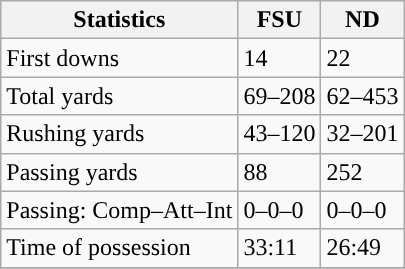<table class="wikitable" style="float: left;">
<tr>
<th>Statistics</th>
<th>FSU</th>
<th>ND</th>
</tr>
<tr>
<td>First downs</td>
<td>14</td>
<td>22</td>
</tr>
<tr>
<td>Total yards</td>
<td>69–208</td>
<td>62–453</td>
</tr>
<tr>
<td>Rushing yards</td>
<td>43–120</td>
<td>32–201</td>
</tr>
<tr>
<td>Passing yards</td>
<td>88</td>
<td>252</td>
</tr>
<tr>
<td>Passing: Comp–Att–Int</td>
<td>0–0–0</td>
<td>0–0–0</td>
</tr>
<tr>
<td>Time of possession</td>
<td>33:11</td>
<td>26:49</td>
</tr>
<tr>
</tr>
</table>
